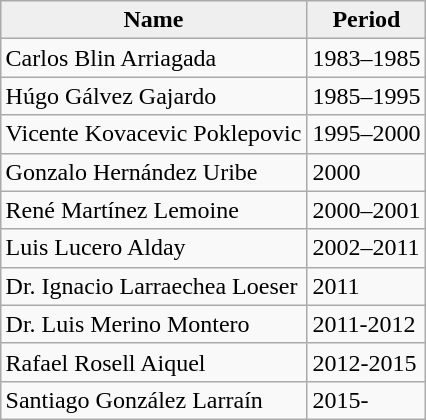<table style="margin: 1em auto;" class="wikitable">
<tr>
<th style="background:#efefef">Name</th>
<th style="background:#efefef">Period</th>
</tr>
<tr>
<td>Carlos Blin Arriagada</td>
<td>1983–1985</td>
</tr>
<tr>
<td>Húgo Gálvez Gajardo</td>
<td>1985–1995</td>
</tr>
<tr>
<td>Vicente Kovacevic Poklepovic</td>
<td>1995–2000</td>
</tr>
<tr>
<td>Gonzalo Hernández Uribe</td>
<td>2000</td>
</tr>
<tr>
<td>René Martínez Lemoine</td>
<td>2000–2001</td>
</tr>
<tr>
<td>Luis Lucero Alday</td>
<td>2002–2011</td>
</tr>
<tr>
<td>Dr. Ignacio Larraechea Loeser</td>
<td>2011</td>
</tr>
<tr>
<td>Dr. Luis Merino Montero</td>
<td>2011-2012</td>
</tr>
<tr>
<td>Rafael Rosell Aiquel</td>
<td>2012-2015</td>
</tr>
<tr>
<td>Santiago González Larraín</td>
<td>2015-</td>
</tr>
</table>
